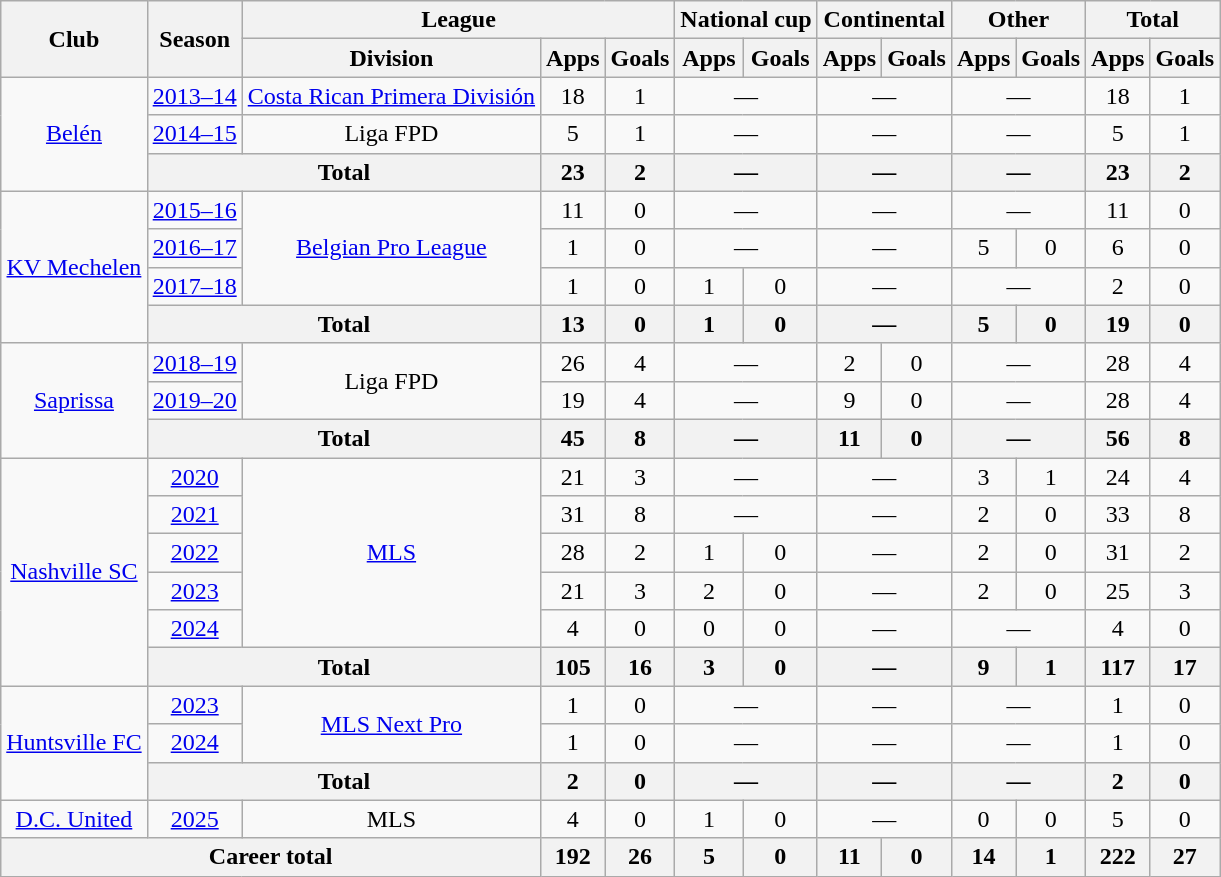<table class="wikitable" style="text-align:center">
<tr>
<th rowspan="2">Club</th>
<th rowspan="2">Season</th>
<th colspan="3">League</th>
<th colspan="2">National cup</th>
<th colspan="2">Continental</th>
<th colspan="2">Other</th>
<th colspan="2">Total</th>
</tr>
<tr>
<th>Division</th>
<th>Apps</th>
<th>Goals</th>
<th>Apps</th>
<th>Goals</th>
<th>Apps</th>
<th>Goals</th>
<th>Apps</th>
<th>Goals</th>
<th>Apps</th>
<th>Goals</th>
</tr>
<tr>
<td rowspan="3"><a href='#'>Belén</a></td>
<td><a href='#'>2013–14</a></td>
<td><a href='#'>Costa Rican Primera División</a></td>
<td>18</td>
<td>1</td>
<td colspan="2">—</td>
<td colspan="2">—</td>
<td colspan="2">—</td>
<td>18</td>
<td>1</td>
</tr>
<tr>
<td><a href='#'>2014–15</a></td>
<td>Liga FPD</td>
<td>5</td>
<td>1</td>
<td colspan="2">—</td>
<td colspan="2">—</td>
<td colspan="2">—</td>
<td>5</td>
<td>1</td>
</tr>
<tr>
<th colspan="2">Total</th>
<th>23</th>
<th>2</th>
<th colspan=2>—</th>
<th colspan=2>—</th>
<th colspan=2>—</th>
<th>23</th>
<th>2</th>
</tr>
<tr>
<td rowspan="4"><a href='#'>KV Mechelen</a></td>
<td><a href='#'>2015–16</a></td>
<td rowspan="3"><a href='#'>Belgian Pro League</a></td>
<td>11</td>
<td>0</td>
<td colspan="2">—</td>
<td colspan="2">—</td>
<td colspan="2">—</td>
<td>11</td>
<td>0</td>
</tr>
<tr>
<td><a href='#'>2016–17</a></td>
<td>1</td>
<td>0</td>
<td colspan="2">—</td>
<td colspan="2">—</td>
<td>5</td>
<td>0</td>
<td>6</td>
<td>0</td>
</tr>
<tr>
<td><a href='#'>2017–18</a></td>
<td>1</td>
<td>0</td>
<td>1</td>
<td>0</td>
<td colspan="2">—</td>
<td colspan="2">—</td>
<td>2</td>
<td>0</td>
</tr>
<tr>
<th colspan="2">Total</th>
<th>13</th>
<th>0</th>
<th>1</th>
<th>0</th>
<th colspan=2>—</th>
<th>5</th>
<th>0</th>
<th>19</th>
<th>0</th>
</tr>
<tr>
<td rowspan="3"><a href='#'>Saprissa</a></td>
<td><a href='#'>2018–19</a></td>
<td rowspan="2">Liga FPD</td>
<td>26</td>
<td>4</td>
<td colspan="2">—</td>
<td>2</td>
<td>0</td>
<td colspan="2">—</td>
<td>28</td>
<td>4</td>
</tr>
<tr>
<td><a href='#'>2019–20</a></td>
<td>19</td>
<td>4</td>
<td colspan="2">—</td>
<td>9</td>
<td>0</td>
<td colspan="2">—</td>
<td>28</td>
<td>4</td>
</tr>
<tr>
<th colspan="2">Total</th>
<th>45</th>
<th>8</th>
<th colspan=2>—</th>
<th>11</th>
<th>0</th>
<th colspan=2>—</th>
<th>56</th>
<th>8</th>
</tr>
<tr>
<td rowspan="6"><a href='#'>Nashville SC</a></td>
<td><a href='#'>2020</a></td>
<td rowspan="5"><a href='#'>MLS</a></td>
<td>21</td>
<td>3</td>
<td colspan="2">—</td>
<td colspan="2">—</td>
<td>3</td>
<td>1</td>
<td>24</td>
<td>4</td>
</tr>
<tr>
<td><a href='#'>2021</a></td>
<td>31</td>
<td>8</td>
<td colspan="2">—</td>
<td colspan="2">—</td>
<td>2</td>
<td>0</td>
<td>33</td>
<td>8</td>
</tr>
<tr>
<td><a href='#'>2022</a></td>
<td>28</td>
<td>2</td>
<td>1</td>
<td>0</td>
<td colspan="2">—</td>
<td>2</td>
<td>0</td>
<td>31</td>
<td>2</td>
</tr>
<tr>
<td><a href='#'>2023</a></td>
<td>21</td>
<td>3</td>
<td>2</td>
<td>0</td>
<td colspan="2">—</td>
<td>2</td>
<td>0</td>
<td>25</td>
<td>3</td>
</tr>
<tr>
<td><a href='#'>2024</a></td>
<td>4</td>
<td>0</td>
<td>0</td>
<td>0</td>
<td colspan="2">—</td>
<td colspan="2">—</td>
<td>4</td>
<td>0</td>
</tr>
<tr>
<th colspan="2">Total</th>
<th>105</th>
<th>16</th>
<th>3</th>
<th>0</th>
<th colspan=2>—</th>
<th>9</th>
<th>1</th>
<th>117</th>
<th>17</th>
</tr>
<tr>
<td rowspan="3"><a href='#'>Huntsville FC</a></td>
<td><a href='#'>2023</a></td>
<td rowspan="2"><a href='#'>MLS Next Pro</a></td>
<td>1</td>
<td>0</td>
<td colspan="2">—</td>
<td colspan="2">—</td>
<td colspan="2">—</td>
<td>1</td>
<td>0</td>
</tr>
<tr>
<td><a href='#'>2024</a></td>
<td>1</td>
<td>0</td>
<td colspan="2">—</td>
<td colspan="2">—</td>
<td colspan="2">—</td>
<td>1</td>
<td>0</td>
</tr>
<tr>
<th colspan="2">Total</th>
<th>2</th>
<th>0</th>
<th colspan="2">—</th>
<th colspan="2">—</th>
<th colspan="2">—</th>
<th>2</th>
<th>0</th>
</tr>
<tr>
<td><a href='#'>D.C. United</a></td>
<td><a href='#'>2025</a></td>
<td>MLS</td>
<td>4</td>
<td>0</td>
<td>1</td>
<td>0</td>
<td colspan="2">—</td>
<td>0</td>
<td>0</td>
<td>5</td>
<td>0</td>
</tr>
<tr>
<th colspan="3">Career total</th>
<th>192</th>
<th>26</th>
<th>5</th>
<th>0</th>
<th>11</th>
<th>0</th>
<th>14</th>
<th>1</th>
<th>222</th>
<th>27</th>
</tr>
</table>
